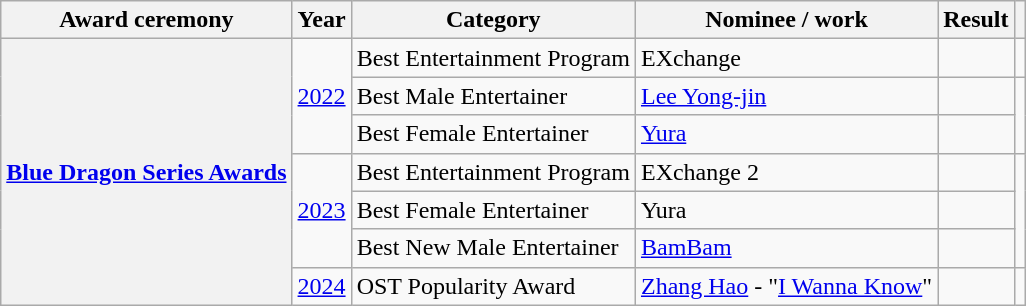<table class="wikitable plainrowheaders sortable">
<tr>
<th scope="col">Award ceremony</th>
<th scope="col">Year</th>
<th scope="col">Category</th>
<th scope="col">Nominee / work</th>
<th scope="col">Result</th>
<th scope="col" class="unsortable"></th>
</tr>
<tr>
<th scope="row" rowspan="7"><a href='#'>Blue Dragon Series Awards</a></th>
<td rowspan="3"><a href='#'>2022</a></td>
<td>Best Entertainment Program</td>
<td>EXchange</td>
<td></td>
<td style="text-align:center"></td>
</tr>
<tr>
<td>Best Male Entertainer</td>
<td><a href='#'>Lee Yong-jin</a></td>
<td></td>
<td rowspan="2" style="text-align:center"></td>
</tr>
<tr>
<td>Best Female Entertainer</td>
<td><a href='#'>Yura</a></td>
<td></td>
</tr>
<tr>
<td rowspan="3"><a href='#'>2023</a></td>
<td>Best Entertainment Program</td>
<td>EXchange 2</td>
<td></td>
<td rowspan="3" style="text-align:center"></td>
</tr>
<tr>
<td>Best Female Entertainer</td>
<td>Yura</td>
<td></td>
</tr>
<tr>
<td>Best New Male Entertainer</td>
<td><a href='#'>BamBam</a></td>
<td></td>
</tr>
<tr>
<td><a href='#'>2024</a></td>
<td>OST Popularity Award</td>
<td><a href='#'>Zhang Hao</a> - "<a href='#'>I Wanna Know</a>"</td>
<td></td>
<td style="text-align:center"></td>
</tr>
</table>
